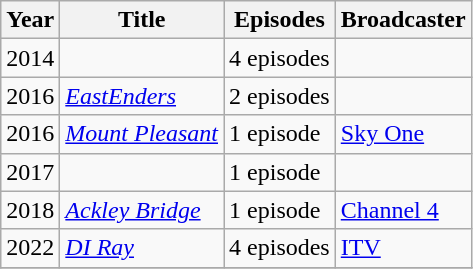<table class="wikitable sortable">
<tr>
<th scope="col">Year</th>
<th scope="col">Title</th>
<th class="unsortable" scope="col">Episodes</th>
<th scope="col">Broadcaster</th>
</tr>
<tr>
<td>2014</td>
<td></td>
<td>4 episodes</td>
<td></td>
</tr>
<tr>
<td>2016</td>
<td><em><a href='#'>EastEnders</a></em></td>
<td>2 episodes</td>
<td></td>
</tr>
<tr>
<td>2016</td>
<td><em><a href='#'>Mount Pleasant</a></em></td>
<td>1 episode</td>
<td><a href='#'>Sky One</a></td>
</tr>
<tr>
<td>2017</td>
<td></td>
<td>1 episode</td>
<td></td>
</tr>
<tr>
<td>2018</td>
<td><em><a href='#'>Ackley Bridge</a></em></td>
<td>1 episode</td>
<td><a href='#'>Channel 4</a></td>
</tr>
<tr>
<td>2022</td>
<td><em><a href='#'>DI Ray</a></em></td>
<td>4 episodes</td>
<td><a href='#'>ITV</a></td>
</tr>
<tr>
</tr>
</table>
